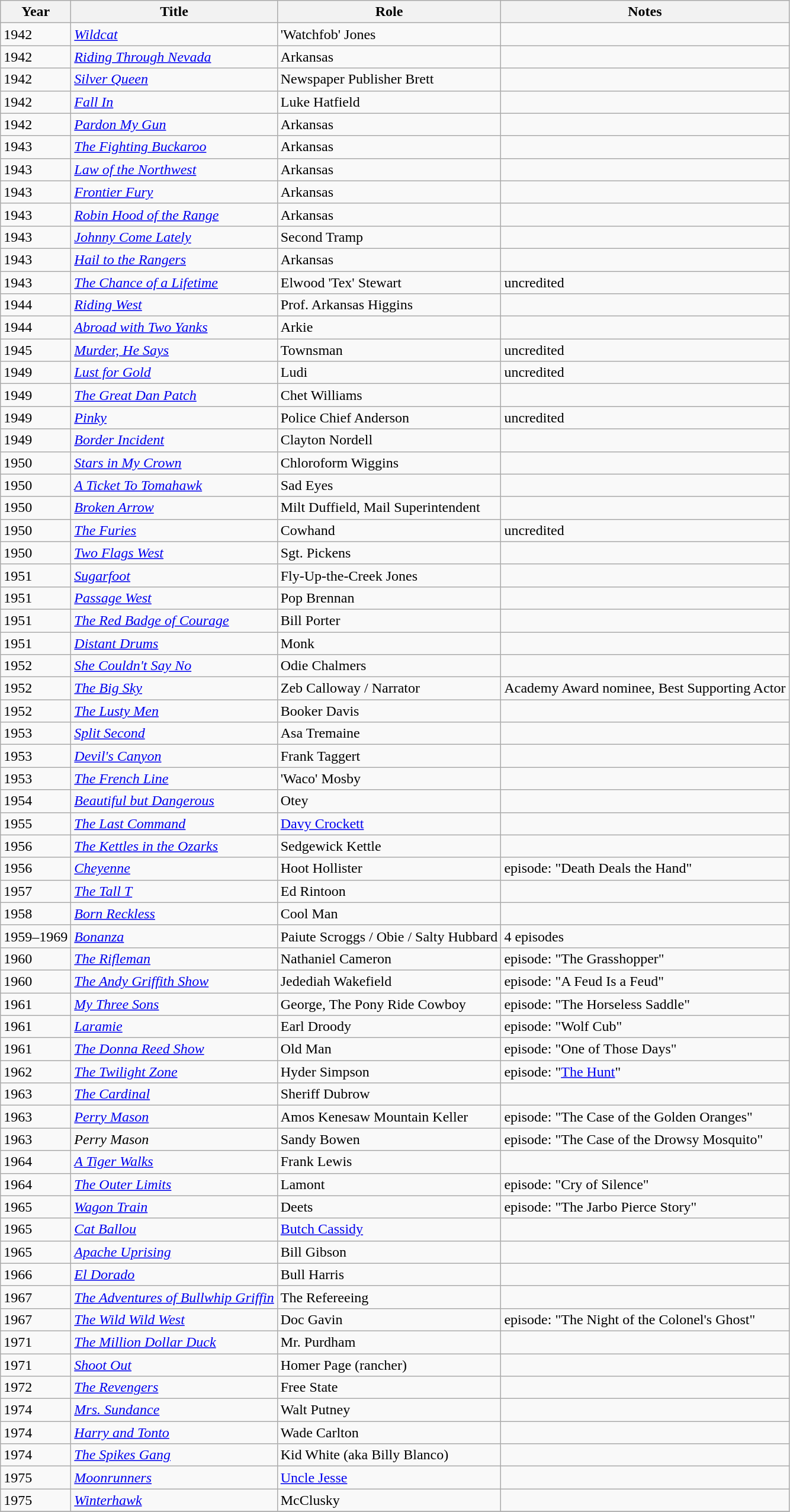<table class="sortable wikitable">
<tr>
<th>Year</th>
<th>Title</th>
<th>Role</th>
<th>Notes</th>
</tr>
<tr>
<td>1942</td>
<td><em><a href='#'>Wildcat</a></em></td>
<td>'Watchfob' Jones</td>
<td></td>
</tr>
<tr>
<td>1942</td>
<td><em><a href='#'>Riding Through Nevada</a></em></td>
<td>Arkansas</td>
<td></td>
</tr>
<tr>
<td>1942</td>
<td><em><a href='#'>Silver Queen</a></em></td>
<td>Newspaper Publisher Brett</td>
<td></td>
</tr>
<tr>
<td>1942</td>
<td><em><a href='#'>Fall In</a></em></td>
<td>Luke Hatfield</td>
<td></td>
</tr>
<tr>
<td>1942</td>
<td><em><a href='#'>Pardon My Gun</a></em></td>
<td>Arkansas</td>
<td></td>
</tr>
<tr>
<td>1943</td>
<td><em><a href='#'>The Fighting Buckaroo</a></em></td>
<td>Arkansas</td>
<td></td>
</tr>
<tr>
<td>1943</td>
<td><em><a href='#'>Law of the Northwest</a></em></td>
<td>Arkansas</td>
<td></td>
</tr>
<tr>
<td>1943</td>
<td><em><a href='#'>Frontier Fury</a></em></td>
<td>Arkansas</td>
<td></td>
</tr>
<tr>
<td>1943</td>
<td><em><a href='#'>Robin Hood of the Range</a></em></td>
<td>Arkansas</td>
<td></td>
</tr>
<tr>
<td>1943</td>
<td><em><a href='#'>Johnny Come Lately</a></em></td>
<td>Second Tramp</td>
<td></td>
</tr>
<tr>
<td>1943</td>
<td><em><a href='#'>Hail to the Rangers</a></em></td>
<td>Arkansas</td>
<td></td>
</tr>
<tr>
<td>1943</td>
<td><em><a href='#'>The Chance of a Lifetime</a></em></td>
<td>Elwood 'Tex' Stewart</td>
<td>uncredited</td>
</tr>
<tr>
<td>1944</td>
<td><em><a href='#'>Riding West</a></em></td>
<td>Prof. Arkansas Higgins</td>
<td></td>
</tr>
<tr>
<td>1944</td>
<td><em><a href='#'>Abroad with Two Yanks</a></em></td>
<td>Arkie</td>
<td></td>
</tr>
<tr>
<td>1945</td>
<td><em><a href='#'>Murder, He Says</a></em></td>
<td>Townsman</td>
<td>uncredited</td>
</tr>
<tr>
<td>1949</td>
<td><em><a href='#'>Lust for Gold</a></em></td>
<td>Ludi</td>
<td>uncredited</td>
</tr>
<tr>
<td>1949</td>
<td><em><a href='#'>The Great Dan Patch</a></em></td>
<td>Chet Williams</td>
<td></td>
</tr>
<tr>
<td>1949</td>
<td><em><a href='#'>Pinky</a></em></td>
<td>Police Chief Anderson</td>
<td>uncredited</td>
</tr>
<tr>
<td>1949</td>
<td><em><a href='#'>Border Incident</a></em></td>
<td>Clayton Nordell</td>
<td></td>
</tr>
<tr>
<td>1950</td>
<td><em><a href='#'>Stars in My Crown</a></em></td>
<td>Chloroform Wiggins</td>
<td></td>
</tr>
<tr>
<td>1950</td>
<td><em><a href='#'>A Ticket To Tomahawk</a></em></td>
<td>Sad Eyes</td>
<td></td>
</tr>
<tr>
<td>1950</td>
<td><em><a href='#'>Broken Arrow</a></em></td>
<td>Milt Duffield, Mail Superintendent</td>
<td></td>
</tr>
<tr>
<td>1950</td>
<td><em><a href='#'>The Furies</a></em></td>
<td>Cowhand</td>
<td>uncredited</td>
</tr>
<tr>
<td>1950</td>
<td><em><a href='#'>Two Flags West</a></em></td>
<td>Sgt. Pickens</td>
<td></td>
</tr>
<tr>
<td>1951</td>
<td><em><a href='#'>Sugarfoot</a></em></td>
<td>Fly-Up-the-Creek Jones</td>
<td></td>
</tr>
<tr>
<td>1951</td>
<td><em><a href='#'>Passage West</a></em></td>
<td>Pop Brennan</td>
<td></td>
</tr>
<tr>
<td>1951</td>
<td><em><a href='#'>The Red Badge of Courage</a></em></td>
<td>Bill Porter</td>
<td></td>
</tr>
<tr>
<td>1951</td>
<td><em><a href='#'>Distant Drums</a></em></td>
<td>Monk</td>
<td></td>
</tr>
<tr>
<td>1952</td>
<td><em><a href='#'>She Couldn't Say No</a></em></td>
<td>Odie Chalmers</td>
<td></td>
</tr>
<tr>
<td>1952</td>
<td><em><a href='#'>The Big Sky</a></em></td>
<td>Zeb Calloway / Narrator</td>
<td>Academy Award nominee, Best Supporting Actor</td>
</tr>
<tr>
<td>1952</td>
<td><em><a href='#'>The Lusty Men</a></em></td>
<td>Booker Davis</td>
<td></td>
</tr>
<tr>
<td>1953</td>
<td><em><a href='#'>Split Second</a></em></td>
<td>Asa Tremaine</td>
<td></td>
</tr>
<tr>
<td>1953</td>
<td><em><a href='#'>Devil's Canyon</a></em></td>
<td>Frank Taggert</td>
<td></td>
</tr>
<tr>
<td>1953</td>
<td><em><a href='#'>The French Line</a></em></td>
<td>'Waco' Mosby</td>
<td></td>
</tr>
<tr>
<td>1954</td>
<td><em><a href='#'>Beautiful but Dangerous</a></em></td>
<td>Otey</td>
<td></td>
</tr>
<tr>
<td>1955</td>
<td><em><a href='#'>The Last Command</a></em></td>
<td><a href='#'>Davy Crockett</a></td>
<td></td>
</tr>
<tr>
<td>1956</td>
<td><em><a href='#'>The Kettles in the Ozarks</a></em></td>
<td>Sedgewick Kettle</td>
<td></td>
</tr>
<tr>
<td>1956</td>
<td><em><a href='#'>Cheyenne</a></em></td>
<td>Hoot Hollister</td>
<td>episode: "Death Deals the Hand"</td>
</tr>
<tr>
<td>1957</td>
<td><em><a href='#'>The Tall T</a></em></td>
<td>Ed Rintoon</td>
<td></td>
</tr>
<tr>
<td>1958</td>
<td><em><a href='#'>Born Reckless</a></em></td>
<td>Cool Man</td>
<td></td>
</tr>
<tr>
<td>1959–1969</td>
<td><em><a href='#'>Bonanza</a></em></td>
<td>Paiute Scroggs / Obie / Salty Hubbard</td>
<td>4 episodes</td>
</tr>
<tr>
<td>1960</td>
<td><em><a href='#'>The Rifleman</a></em></td>
<td>Nathaniel Cameron</td>
<td>episode: "The Grasshopper"</td>
</tr>
<tr>
<td>1960</td>
<td><em><a href='#'>The Andy Griffith Show</a></em></td>
<td>Jedediah Wakefield</td>
<td>episode: "A Feud Is a Feud"</td>
</tr>
<tr>
<td>1961</td>
<td><em><a href='#'>My Three Sons</a></em></td>
<td>George, The Pony Ride Cowboy</td>
<td>episode: "The Horseless Saddle"</td>
</tr>
<tr>
<td>1961</td>
<td><em><a href='#'>Laramie</a></em></td>
<td>Earl Droody</td>
<td>episode: "Wolf Cub"</td>
</tr>
<tr>
<td>1961</td>
<td><em><a href='#'>The Donna Reed Show</a></em></td>
<td>Old Man</td>
<td>episode: "One of Those Days"</td>
</tr>
<tr>
<td>1962</td>
<td><em><a href='#'>The Twilight Zone</a></em></td>
<td>Hyder Simpson</td>
<td>episode: "<a href='#'>The Hunt</a>"</td>
</tr>
<tr>
<td>1963</td>
<td><em><a href='#'>The Cardinal</a></em></td>
<td>Sheriff Dubrow</td>
<td></td>
</tr>
<tr>
<td>1963</td>
<td><em><a href='#'>Perry Mason</a></em></td>
<td>Amos Kenesaw Mountain Keller</td>
<td>episode: "The Case of the Golden Oranges"</td>
</tr>
<tr>
<td>1963</td>
<td><em>Perry Mason</em></td>
<td>Sandy Bowen</td>
<td>episode: "The Case of the Drowsy Mosquito"</td>
</tr>
<tr>
<td>1964</td>
<td><em><a href='#'>A Tiger Walks</a></em></td>
<td>Frank Lewis</td>
<td></td>
</tr>
<tr>
<td>1964</td>
<td><em><a href='#'>The Outer Limits</a></em></td>
<td>Lamont</td>
<td>episode: "Cry of Silence"</td>
</tr>
<tr>
<td>1965</td>
<td><em><a href='#'>Wagon Train</a></em></td>
<td>Deets</td>
<td>episode: "The Jarbo Pierce Story"</td>
</tr>
<tr>
<td>1965</td>
<td><em><a href='#'>Cat Ballou</a></em></td>
<td><a href='#'>Butch Cassidy</a></td>
<td></td>
</tr>
<tr>
<td>1965</td>
<td><em><a href='#'>Apache Uprising</a></em></td>
<td>Bill Gibson</td>
<td></td>
</tr>
<tr>
<td>1966</td>
<td><em><a href='#'>El Dorado</a></em></td>
<td>Bull Harris</td>
<td></td>
</tr>
<tr>
<td>1967</td>
<td><em><a href='#'>The Adventures of Bullwhip Griffin</a></em></td>
<td>The Refereeing</td>
<td></td>
</tr>
<tr>
<td>1967</td>
<td><em><a href='#'>The Wild Wild West</a></em></td>
<td>Doc Gavin</td>
<td>episode: "The Night of the Colonel's Ghost"</td>
</tr>
<tr>
<td>1971</td>
<td><em><a href='#'>The Million Dollar Duck</a></em></td>
<td>Mr. Purdham</td>
<td></td>
</tr>
<tr>
<td>1971</td>
<td><em><a href='#'>Shoot Out</a></em></td>
<td>Homer Page (rancher)</td>
<td></td>
</tr>
<tr>
<td>1972</td>
<td><em><a href='#'>The Revengers</a></em></td>
<td>Free State</td>
<td></td>
</tr>
<tr>
<td>1974</td>
<td><em><a href='#'>Mrs. Sundance</a></em></td>
<td>Walt Putney</td>
<td></td>
</tr>
<tr>
<td>1974</td>
<td><em><a href='#'>Harry and Tonto</a></em></td>
<td>Wade Carlton</td>
<td></td>
</tr>
<tr>
<td>1974</td>
<td><em><a href='#'>The Spikes Gang</a></em></td>
<td>Kid White (aka Billy Blanco)</td>
<td></td>
</tr>
<tr>
<td>1975</td>
<td><em><a href='#'>Moonrunners</a></em></td>
<td><a href='#'>Uncle Jesse</a></td>
<td></td>
</tr>
<tr>
<td>1975</td>
<td><em><a href='#'>Winterhawk</a></em></td>
<td>McClusky</td>
<td></td>
</tr>
<tr>
</tr>
</table>
